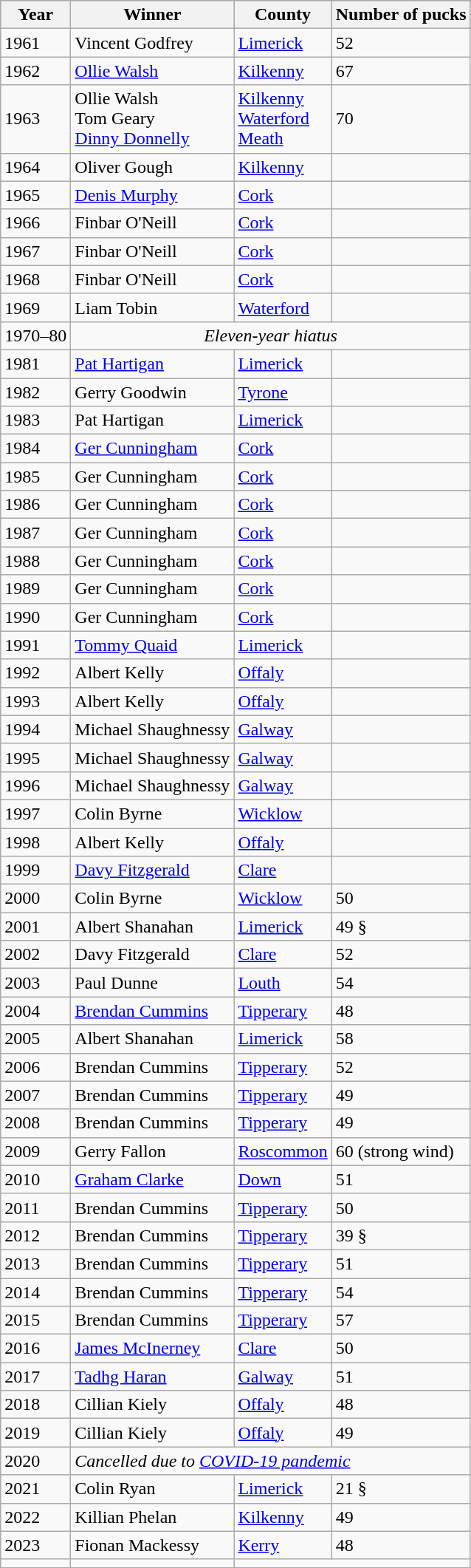<table class="wikitable sortable">
<tr style="background:silver;">
<th>Year</th>
<th>Winner</th>
<th>County</th>
<th>Number of pucks</th>
</tr>
<tr>
<td>1961</td>
<td>Vincent Godfrey</td>
<td><a href='#'>Limerick</a></td>
<td>52</td>
</tr>
<tr>
<td>1962</td>
<td><a href='#'>Ollie Walsh</a></td>
<td><a href='#'>Kilkenny</a></td>
<td>67</td>
</tr>
<tr>
<td>1963</td>
<td>Ollie Walsh<br>Tom Geary<br><a href='#'>Dinny Donnelly</a></td>
<td><a href='#'>Kilkenny</a><br><a href='#'>Waterford</a><br><a href='#'>Meath</a></td>
<td>70</td>
</tr>
<tr>
<td>1964</td>
<td>Oliver Gough</td>
<td><a href='#'>Kilkenny</a></td>
<td></td>
</tr>
<tr>
<td>1965</td>
<td><a href='#'>Denis Murphy</a></td>
<td><a href='#'>Cork</a></td>
<td></td>
</tr>
<tr>
<td>1966</td>
<td>Finbar O'Neill</td>
<td><a href='#'>Cork</a></td>
<td></td>
</tr>
<tr>
<td>1967</td>
<td>Finbar O'Neill</td>
<td><a href='#'>Cork</a></td>
<td></td>
</tr>
<tr>
<td>1968</td>
<td>Finbar O'Neill</td>
<td><a href='#'>Cork</a></td>
<td></td>
</tr>
<tr>
<td>1969</td>
<td>Liam Tobin</td>
<td><a href='#'>Waterford</a></td>
<td></td>
</tr>
<tr>
<td>1970–80</td>
<td colspan="3" align="center"><em>Eleven-year hiatus</em></td>
</tr>
<tr>
<td>1981</td>
<td><a href='#'>Pat Hartigan</a></td>
<td><a href='#'>Limerick</a></td>
<td></td>
</tr>
<tr>
<td>1982</td>
<td>Gerry Goodwin</td>
<td><a href='#'>Tyrone</a></td>
<td></td>
</tr>
<tr>
<td>1983</td>
<td>Pat Hartigan</td>
<td><a href='#'>Limerick</a></td>
<td></td>
</tr>
<tr>
<td>1984</td>
<td><a href='#'>Ger Cunningham</a></td>
<td><a href='#'>Cork</a></td>
<td></td>
</tr>
<tr>
<td>1985</td>
<td>Ger Cunningham</td>
<td><a href='#'>Cork</a></td>
<td></td>
</tr>
<tr>
<td>1986</td>
<td>Ger Cunningham</td>
<td><a href='#'>Cork</a></td>
<td></td>
</tr>
<tr>
<td>1987</td>
<td>Ger Cunningham</td>
<td><a href='#'>Cork</a></td>
<td></td>
</tr>
<tr>
<td>1988</td>
<td>Ger Cunningham</td>
<td><a href='#'>Cork</a></td>
<td></td>
</tr>
<tr>
<td>1989</td>
<td>Ger Cunningham</td>
<td><a href='#'>Cork</a></td>
<td></td>
</tr>
<tr>
<td>1990</td>
<td>Ger Cunningham</td>
<td><a href='#'>Cork</a></td>
<td></td>
</tr>
<tr>
<td>1991</td>
<td><a href='#'>Tommy Quaid</a></td>
<td><a href='#'>Limerick</a></td>
<td></td>
</tr>
<tr>
<td>1992</td>
<td>Albert Kelly</td>
<td><a href='#'>Offaly</a></td>
<td></td>
</tr>
<tr>
<td>1993</td>
<td>Albert Kelly</td>
<td><a href='#'>Offaly</a></td>
<td></td>
</tr>
<tr>
<td>1994</td>
<td>Michael Shaughnessy</td>
<td><a href='#'>Galway</a></td>
<td></td>
</tr>
<tr>
<td>1995</td>
<td>Michael Shaughnessy</td>
<td><a href='#'>Galway</a></td>
<td></td>
</tr>
<tr>
<td>1996</td>
<td>Michael Shaughnessy</td>
<td><a href='#'>Galway</a></td>
<td></td>
</tr>
<tr>
<td>1997</td>
<td>Colin Byrne</td>
<td><a href='#'>Wicklow</a></td>
<td></td>
</tr>
<tr>
<td>1998</td>
<td>Albert Kelly</td>
<td><a href='#'>Offaly</a></td>
<td></td>
</tr>
<tr>
<td>1999</td>
<td><a href='#'>Davy Fitzgerald</a></td>
<td><a href='#'>Clare</a></td>
<td></td>
</tr>
<tr>
<td>2000</td>
<td>Colin Byrne</td>
<td><a href='#'>Wicklow</a></td>
<td>50</td>
</tr>
<tr>
<td>2001</td>
<td>Albert Shanahan</td>
<td><a href='#'>Limerick</a></td>
<td>49 §</td>
</tr>
<tr>
<td>2002</td>
<td>Davy Fitzgerald</td>
<td><a href='#'>Clare</a></td>
<td>52</td>
</tr>
<tr>
<td>2003</td>
<td>Paul Dunne</td>
<td><a href='#'>Louth</a></td>
<td>54</td>
</tr>
<tr>
<td>2004</td>
<td><a href='#'>Brendan Cummins</a></td>
<td><a href='#'>Tipperary</a></td>
<td>48</td>
</tr>
<tr>
<td>2005</td>
<td>Albert Shanahan</td>
<td><a href='#'>Limerick</a></td>
<td>58</td>
</tr>
<tr>
<td>2006</td>
<td>Brendan Cummins</td>
<td><a href='#'>Tipperary</a></td>
<td>52</td>
</tr>
<tr>
<td>2007</td>
<td>Brendan Cummins</td>
<td><a href='#'>Tipperary</a></td>
<td>49</td>
</tr>
<tr>
<td>2008</td>
<td>Brendan Cummins</td>
<td><a href='#'>Tipperary</a></td>
<td>49</td>
</tr>
<tr>
<td>2009</td>
<td>Gerry Fallon</td>
<td><a href='#'>Roscommon</a></td>
<td>60 (strong wind)</td>
</tr>
<tr>
<td>2010</td>
<td><a href='#'>Graham Clarke</a></td>
<td><a href='#'>Down</a></td>
<td>51</td>
</tr>
<tr>
<td>2011</td>
<td>Brendan Cummins</td>
<td><a href='#'>Tipperary</a></td>
<td>50</td>
</tr>
<tr>
<td>2012</td>
<td>Brendan Cummins</td>
<td><a href='#'>Tipperary</a></td>
<td>39 §</td>
</tr>
<tr>
<td>2013</td>
<td>Brendan Cummins</td>
<td><a href='#'>Tipperary</a></td>
<td>51</td>
</tr>
<tr>
<td>2014</td>
<td>Brendan Cummins</td>
<td><a href='#'>Tipperary</a></td>
<td>54</td>
</tr>
<tr>
<td>2015</td>
<td>Brendan Cummins</td>
<td><a href='#'>Tipperary</a></td>
<td>57</td>
</tr>
<tr>
<td>2016</td>
<td><a href='#'>James McInerney</a></td>
<td><a href='#'>Clare</a></td>
<td>50</td>
</tr>
<tr>
<td>2017</td>
<td><a href='#'>Tadhg Haran</a></td>
<td><a href='#'>Galway</a></td>
<td>51</td>
</tr>
<tr>
<td>2018</td>
<td>Cillian Kiely</td>
<td><a href='#'>Offaly</a></td>
<td>48</td>
</tr>
<tr>
<td>2019</td>
<td>Cillian Kiely</td>
<td><a href='#'>Offaly</a></td>
<td>49</td>
</tr>
<tr>
<td>2020</td>
<td colspan="3"><em>Cancelled due to <a href='#'>COVID-19 pandemic</a></em></td>
</tr>
<tr>
<td>2021</td>
<td>Colin Ryan</td>
<td><a href='#'>Limerick</a></td>
<td>21 §</td>
</tr>
<tr>
<td>2022</td>
<td>Killian Phelan</td>
<td><a href='#'>Kilkenny</a></td>
<td>49</td>
</tr>
<tr>
<td>2023</td>
<td>Fionan Mackessy</td>
<td><a href='#'>Kerry</a></td>
<td>48</td>
</tr>
<tr>
<td></td>
<td></td>
</tr>
</table>
